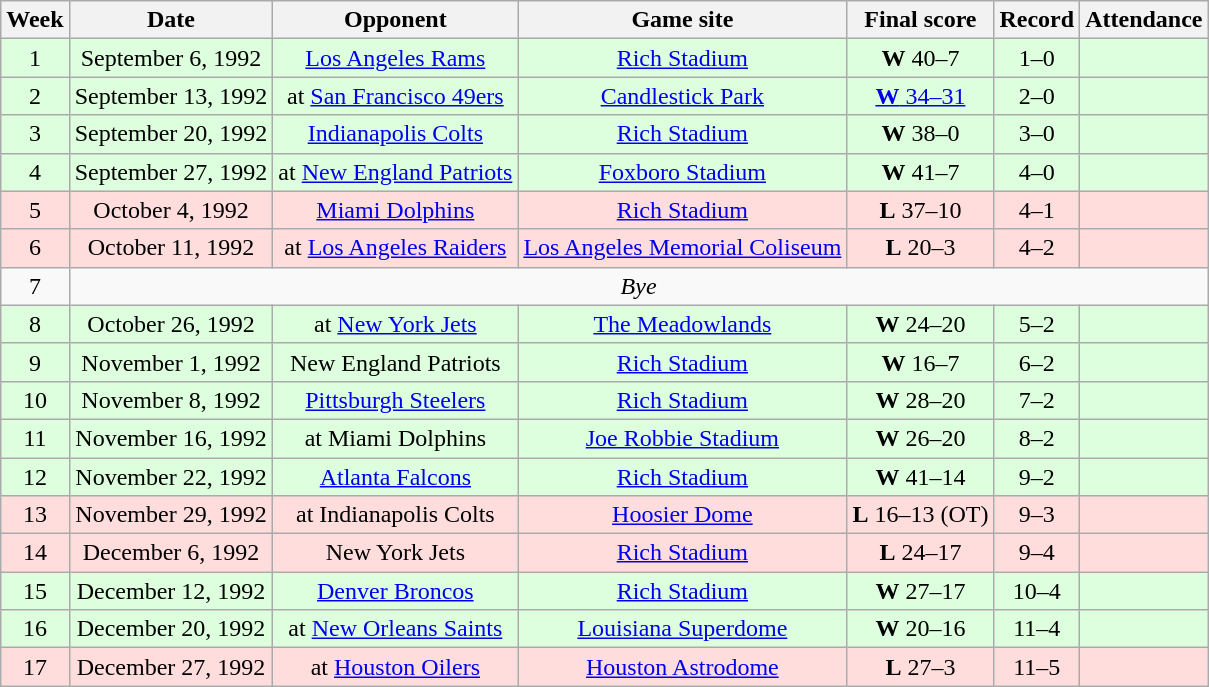<table class="wikitable">
<tr>
<th>Week</th>
<th>Date</th>
<th>Opponent</th>
<th>Game site</th>
<th>Final score</th>
<th>Record</th>
<th>Attendance</th>
</tr>
<tr align="center" bgcolor="#ddffdd">
<td>1</td>
<td>September 6, 1992</td>
<td><a href='#'>Los Angeles Rams</a></td>
<td><a href='#'>Rich Stadium</a></td>
<td><strong>W</strong> 40–7</td>
<td>1–0</td>
<td></td>
</tr>
<tr align="center" bgcolor="#ddffdd">
<td>2</td>
<td>September 13, 1992</td>
<td>at <a href='#'>San Francisco 49ers</a></td>
<td><a href='#'>Candlestick Park</a></td>
<td><a href='#'><strong>W</strong> 34–31</a></td>
<td>2–0</td>
<td></td>
</tr>
<tr align="center" bgcolor="#ddffdd">
<td>3</td>
<td>September 20, 1992</td>
<td><a href='#'>Indianapolis Colts</a></td>
<td><a href='#'>Rich Stadium</a></td>
<td><strong>W</strong> 38–0</td>
<td>3–0</td>
<td></td>
</tr>
<tr align="center" bgcolor="#ddffdd">
<td>4</td>
<td>September 27, 1992</td>
<td>at <a href='#'>New England Patriots</a></td>
<td><a href='#'>Foxboro Stadium</a></td>
<td><strong>W</strong> 41–7</td>
<td>4–0</td>
<td></td>
</tr>
<tr align="center" bgcolor="#ffdddd">
<td>5</td>
<td>October 4, 1992</td>
<td><a href='#'>Miami Dolphins</a></td>
<td><a href='#'>Rich Stadium</a></td>
<td><strong>L</strong> 37–10</td>
<td>4–1</td>
<td></td>
</tr>
<tr align="center" bgcolor="#ffdddd">
<td>6</td>
<td>October 11, 1992</td>
<td>at <a href='#'>Los Angeles Raiders</a></td>
<td><a href='#'>Los Angeles Memorial Coliseum</a></td>
<td><strong>L</strong> 20–3</td>
<td>4–2</td>
<td></td>
</tr>
<tr align="center">
<td>7</td>
<td colspan=6 align="center"><em>Bye</em></td>
</tr>
<tr align="center" bgcolor="#ddffdd">
<td>8</td>
<td>October 26, 1992</td>
<td>at <a href='#'>New York Jets</a></td>
<td><a href='#'>The Meadowlands</a></td>
<td><strong>W</strong> 24–20</td>
<td>5–2</td>
<td></td>
</tr>
<tr align="center" bgcolor="#ddffdd">
<td>9</td>
<td>November 1, 1992</td>
<td>New England Patriots</td>
<td><a href='#'>Rich Stadium</a></td>
<td><strong>W</strong> 16–7</td>
<td>6–2</td>
<td></td>
</tr>
<tr align="center" bgcolor="#ddffdd">
<td>10</td>
<td>November 8, 1992</td>
<td><a href='#'>Pittsburgh Steelers</a></td>
<td><a href='#'>Rich Stadium</a></td>
<td><strong>W</strong> 28–20</td>
<td>7–2</td>
<td></td>
</tr>
<tr align="center" bgcolor="#ddffdd">
<td>11</td>
<td>November 16, 1992</td>
<td>at Miami Dolphins</td>
<td><a href='#'>Joe Robbie Stadium</a></td>
<td><strong>W</strong> 26–20</td>
<td>8–2</td>
<td></td>
</tr>
<tr align="center" bgcolor="#ddffdd">
<td>12</td>
<td>November 22, 1992</td>
<td><a href='#'>Atlanta Falcons</a></td>
<td><a href='#'>Rich Stadium</a></td>
<td><strong>W</strong> 41–14</td>
<td>9–2</td>
<td></td>
</tr>
<tr align="center" bgcolor="#ffdddd">
<td>13</td>
<td>November 29, 1992</td>
<td>at Indianapolis Colts</td>
<td><a href='#'>Hoosier Dome</a></td>
<td><strong>L</strong> 16–13 (OT)</td>
<td>9–3</td>
<td></td>
</tr>
<tr align="center" bgcolor="#ffdddd">
<td>14</td>
<td>December 6, 1992</td>
<td>New York Jets</td>
<td><a href='#'>Rich Stadium</a></td>
<td><strong>L</strong> 24–17</td>
<td>9–4</td>
<td></td>
</tr>
<tr align="center" bgcolor="#ddffdd">
<td>15</td>
<td>December 12, 1992</td>
<td><a href='#'>Denver Broncos</a></td>
<td><a href='#'>Rich Stadium</a></td>
<td><strong>W</strong> 27–17</td>
<td>10–4</td>
<td></td>
</tr>
<tr align="center" bgcolor="#ddffdd">
<td>16</td>
<td>December 20, 1992</td>
<td>at <a href='#'>New Orleans Saints</a></td>
<td><a href='#'>Louisiana Superdome</a></td>
<td><strong>W</strong> 20–16</td>
<td>11–4</td>
<td></td>
</tr>
<tr align="center" bgcolor="#ffdddd">
<td>17</td>
<td>December 27, 1992</td>
<td>at <a href='#'>Houston Oilers</a></td>
<td><a href='#'>Houston Astrodome</a></td>
<td><strong>L</strong> 27–3</td>
<td>11–5</td>
<td></td>
</tr>
</table>
